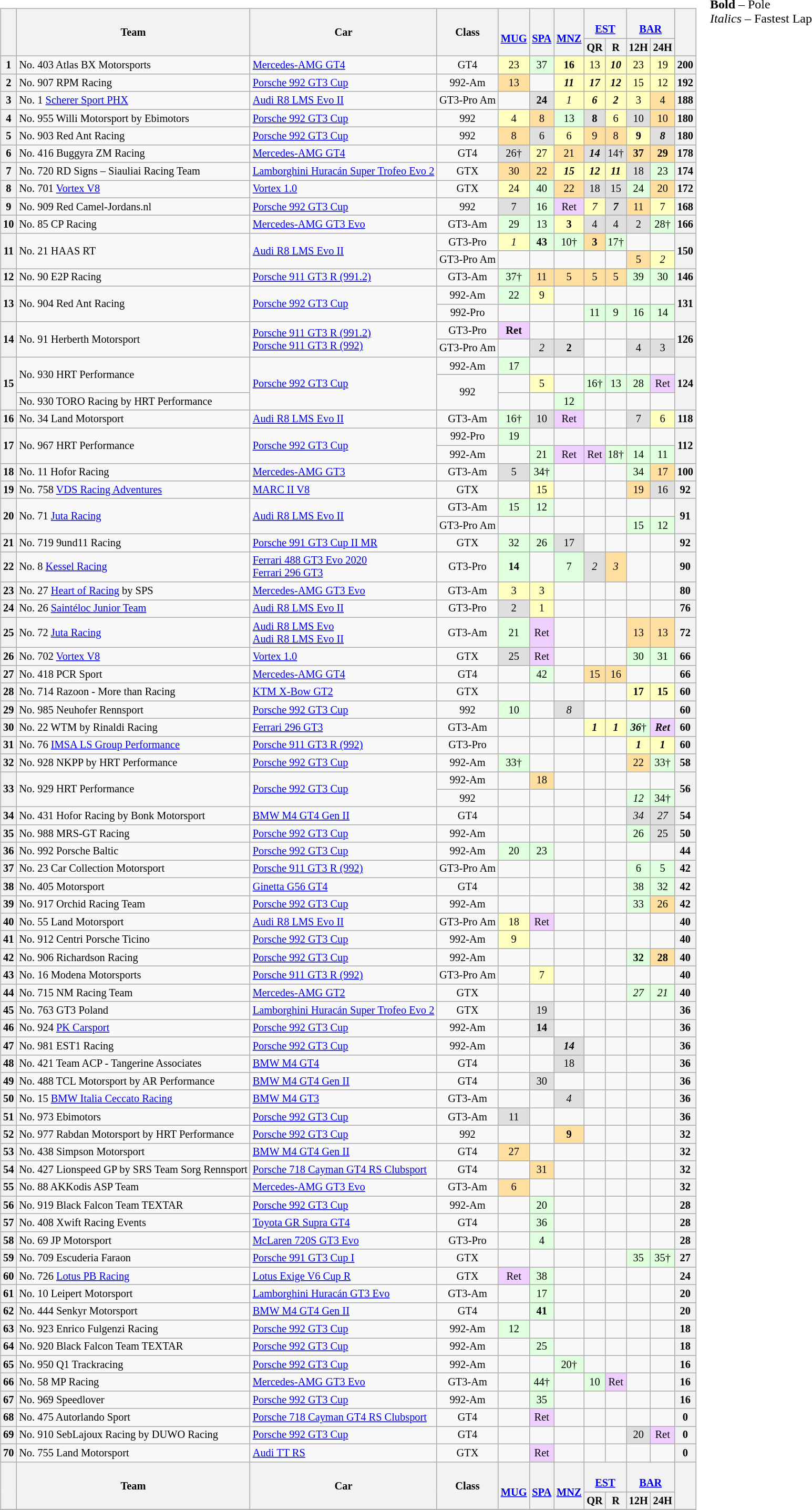<table>
<tr>
<td valign="top"><br><table align=left| class="wikitable" style="font-size: 85%; text-align: center;">
<tr valign="top">
<th rowspan=2 valign=middle></th>
<th rowspan=2 valign=middle>Team</th>
<th rowspan=2 valign=middle>Car</th>
<th rowspan=2 valign=middle>Class</th>
<th rowspan=2 valign=middle><br><a href='#'>MUG</a></th>
<th rowspan=2 valign=middle><br><a href='#'>SPA</a></th>
<th rowspan=2 valign=middle><br><a href='#'>MNZ</a></th>
<th colspan=2><br><a href='#'>EST</a></th>
<th colspan=2><br><a href='#'>BAR</a></th>
<th rowspan=2 valign=middle>  </th>
</tr>
<tr>
<th>QR</th>
<th>R</th>
<th>12H</th>
<th>24H</th>
</tr>
<tr>
<th>1</th>
<td align=left> No. 403 Atlas BX Motorsports</td>
<td align=left><a href='#'>Mercedes-AMG GT4</a></td>
<td>GT4</td>
<td style="background:#FFFFBF;">23</td>
<td style="background:#DFFFDF;">37</td>
<td style="background:#FFFFBF;"><strong>16</strong></td>
<td style="background:#FFFFBF;">13</td>
<td style="background:#FFFFBF;"><strong><em>10</em></strong></td>
<td style="background:#FFFFBF;">23</td>
<td style="background:#FFFFBF;">19</td>
<th>200</th>
</tr>
<tr>
<th>2</th>
<td align=left> No. 907 RPM Racing</td>
<td align=left><a href='#'>Porsche 992 GT3 Cup</a></td>
<td>992-Am</td>
<td style="background:#FFDF9F;">13</td>
<td></td>
<td style="background:#FFFFBF;"><strong><em>11</em></strong></td>
<td style="background:#FFFFBF;"><strong><em>17</em></strong></td>
<td style="background:#FFFFBF;"><strong><em>12</em></strong></td>
<td style="background:#FFFFBF;">15</td>
<td style="background:#FFFFBF;">12</td>
<th>192</th>
</tr>
<tr>
<th>3</th>
<td align=left> No. 1 <a href='#'>Scherer Sport PHX</a></td>
<td align=left><a href='#'>Audi R8 LMS Evo II</a></td>
<td>GT3-Pro Am</td>
<td></td>
<td style="background:#DFDFDF;"><strong>24</strong></td>
<td style="background:#FFFFBF;"><em>1</em></td>
<td style="background:#FFFFBF;"><strong><em>6</em></strong></td>
<td style="background:#FFFFBF;"><strong><em>2</em></strong></td>
<td style="background:#FFFFBF;">3</td>
<td style="background:#FFDF9F;">4</td>
<th>188</th>
</tr>
<tr>
<th>4</th>
<td align=left> No. 955 Willi Motorsport by Ebimotors</td>
<td align=left><a href='#'>Porsche 992 GT3 Cup</a></td>
<td>992</td>
<td style="background:#FFFFBF;">4</td>
<td style="background:#FFDF9F;">8</td>
<td style="background:#DFFFDF;">13</td>
<td style="background:#DFDFDF;"><strong>8</strong></td>
<td style="background:#FFFFBF;">6</td>
<td style="background:#DFDFDF;">10</td>
<td style="background:#FFDF9F;">10</td>
<th>180</th>
</tr>
<tr>
<th>5</th>
<td align=left> No. 903 Red Ant Racing</td>
<td align=left><a href='#'>Porsche 992 GT3 Cup</a></td>
<td>992</td>
<td style="background:#FFDF9F;">8</td>
<td style="background:#DFDFDF;">6</td>
<td style="background:#FFFFBF;">6</td>
<td style="background:#FFDF9F;">9</td>
<td style="background:#FFDF9F;">8</td>
<td style="background:#FFFFBF;"><strong>9</strong></td>
<td style="background:#DFDFDF;"><strong><em>8</em></strong></td>
<th>180</th>
</tr>
<tr>
<th>6</th>
<td align=left> No. 416 Buggyra ZM Racing</td>
<td align=left><a href='#'>Mercedes-AMG GT4</a></td>
<td>GT4</td>
<td style="background:#DFDFDF;">26†</td>
<td style="background:#FFFFBF;">27</td>
<td style="background:#FFDF9F;">21</td>
<td style="background:#DFDFDF;"><strong><em>14</em></strong></td>
<td style="background:#DFDFDF;">14†</td>
<td style="background:#FFDF9F;"><strong>37</strong></td>
<td style="background:#FFDF9F;"><strong>29</strong></td>
<th>178</th>
</tr>
<tr>
<th>7</th>
<td align=left> No. 720 RD Signs – Siauliai Racing Team</td>
<td align=left><a href='#'>Lamborghini Huracán Super Trofeo Evo 2</a></td>
<td>GTX</td>
<td style="background:#FFDF9F;">30</td>
<td style="background:#FFDF9F;">22</td>
<td style="background:#FFFFBF;"><strong><em>15</em></strong></td>
<td style="background:#FFFFBF;"><strong><em>12</em></strong></td>
<td style="background:#FFFFBF;"><strong><em>11</em></strong></td>
<td style="background:#DFDFDF;">18</td>
<td style="background:#DFFFDF;">23</td>
<th>174</th>
</tr>
<tr>
<th>8</th>
<td align=left> No. 701 <a href='#'>Vortex V8</a></td>
<td align=left><a href='#'>Vortex 1.0</a></td>
<td>GTX</td>
<td style="background:#FFFFBF;">24</td>
<td style="background:#DFFFDF;">40</td>
<td style="background:#FFDF9F;">22</td>
<td style="background:#DFDFDF;">18</td>
<td style="background:#DFDFDF;">15</td>
<td style="background:#DFFFDF;">24</td>
<td style="background:#FFDF9F;">20</td>
<th>172</th>
</tr>
<tr>
<th>9</th>
<td align=left> No. 909 Red Camel-Jordans.nl</td>
<td align=left><a href='#'>Porsche 992 GT3 Cup</a></td>
<td>992</td>
<td style="background:#DFDFDF;">7</td>
<td style="background:#DFFFDF;">16</td>
<td style="background:#EFCFFF;">Ret</td>
<td style="background:#FFFFBF;"><em>7</em></td>
<td style="background:#DFDFDF;"><strong><em>7</em></strong></td>
<td style="background:#FFDF9F;">11</td>
<td style="background:#FFFFBF;">7</td>
<th>168</th>
</tr>
<tr>
<th>10</th>
<td align=left> No. 85 CP Racing</td>
<td align=left><a href='#'>Mercedes-AMG GT3 Evo</a></td>
<td>GT3-Am</td>
<td style="background:#DFFFDF;">29</td>
<td style="background:#DFFFDF;">13</td>
<td style="background:#FFFFBF;"><strong>3</strong></td>
<td style="background:#DFDFDF;">4</td>
<td style="background:#DFDFDF;">4</td>
<td style="background:#DFDFDF;">2</td>
<td style="background:#DFFFDF;">28†</td>
<th>166</th>
</tr>
<tr>
<th rowspan=2>11</th>
<td rowspan=2 align=left> No. 21 HAAS RT</td>
<td rowspan=2 align=left><a href='#'>Audi R8 LMS Evo II</a></td>
<td>GT3-Pro</td>
<td style="background:#FFFFBF;"><em>1</em></td>
<td style="background:#DFFFDF;"><strong>43</strong></td>
<td style="background:#DFFFDF;">10†</td>
<td style="background:#FFDF9F;"><strong>3</strong></td>
<td style="background:#DFFFDF;">17†</td>
<td></td>
<td></td>
<th rowspan=2>150</th>
</tr>
<tr>
<td>GT3-Pro Am</td>
<td></td>
<td></td>
<td></td>
<td></td>
<td></td>
<td style="background:#FFDF9F;">5</td>
<td style="background:#FFFFBF;"><em>2</em></td>
</tr>
<tr>
<th>12</th>
<td align=left> No. 90 E2P Racing</td>
<td align=left><a href='#'>Porsche 911 GT3 R (991.2)</a></td>
<td>GT3-Am</td>
<td style="background:#DFFFDF;">37†</td>
<td style="background:#FFDF9F;">11</td>
<td style="background:#FFDF9F;">5</td>
<td style="background:#FFDF9F;">5</td>
<td style="background:#FFDF9F;">5</td>
<td style="background:#DFFFDF;">39</td>
<td style="background:#DFFFDF;">30</td>
<th>146</th>
</tr>
<tr>
<th rowspan=2>13</th>
<td rowspan=2 align=left> No. 904 Red Ant Racing</td>
<td rowspan=2 align=left><a href='#'>Porsche 992 GT3 Cup</a></td>
<td>992-Am</td>
<td style="background:#DFFFDF;">22</td>
<td style="background:#FFFFBF;">9</td>
<td></td>
<td></td>
<td></td>
<td></td>
<td></td>
<th rowspan=2>131</th>
</tr>
<tr>
<td>992-Pro</td>
<td></td>
<td></td>
<td></td>
<td style="background:#DFFFDF;">11</td>
<td style="background:#DFFFDF;">9</td>
<td style="background:#DFFFDF;">16</td>
<td style="background:#DFFFDF;">14</td>
</tr>
<tr>
<th rowspan=2>14</th>
<td rowspan=2 align=left> No. 91 Herberth Motorsport</td>
<td rowspan=2 align=left><a href='#'>Porsche 911 GT3 R (991.2)</a> <small></small><br><a href='#'>Porsche 911 GT3 R (992)</a> <small></small></td>
<td>GT3-Pro</td>
<td style="background:#EFCFFF;"><strong>Ret</strong></td>
<td></td>
<td></td>
<td></td>
<td></td>
<td></td>
<td></td>
<th rowspan=2>126</th>
</tr>
<tr>
<td>GT3-Pro Am</td>
<td></td>
<td style="background:#DFDFDF;"><em>2</em></td>
<td style="background:#DFDFDF;"><strong>2</strong></td>
<td></td>
<td></td>
<td style="background:#DFDFDF;">4</td>
<td style="background:#DFDFDF;">3</td>
</tr>
<tr>
<th rowspan=3>15</th>
<td rowspan=2 align=left> No. 930 HRT Performance</td>
<td rowspan=3 align=left><a href='#'>Porsche 992 GT3 Cup</a></td>
<td>992-Am</td>
<td style="background:#DFFFDF;">17</td>
<td></td>
<td></td>
<td></td>
<td></td>
<td></td>
<td></td>
<th rowspan=3>124</th>
</tr>
<tr>
<td rowspan=2>992</td>
<td></td>
<td style="background:#FFFFBF;">5</td>
<td></td>
<td style="background:#DFFFDF;">16†</td>
<td style="background:#DFFFDF;">13</td>
<td style="background:#DFFFDF;">28</td>
<td style="background:#EFCFFF;">Ret</td>
</tr>
<tr>
<td align=left> No. 930 TORO Racing by HRT Performance</td>
<td></td>
<td></td>
<td style="background:#DFFFDF;">12</td>
<td></td>
<td></td>
<td></td>
<td></td>
</tr>
<tr>
<th>16</th>
<td align=left> No. 34 Land Motorsport</td>
<td align=left><a href='#'>Audi R8 LMS Evo II</a></td>
<td>GT3-Am</td>
<td style="background:#DFFFDF;">16†</td>
<td style="background:#DFDFDF;">10</td>
<td style="background:#EFCFFF;">Ret</td>
<td></td>
<td></td>
<td style="background:#DFDFDF;">7</td>
<td style="background:#FFFFBF;">6</td>
<th>118</th>
</tr>
<tr>
<th rowspan=2>17</th>
<td rowspan=2 align=left> No. 967 HRT Performance</td>
<td rowspan=2 align=left><a href='#'>Porsche 992 GT3 Cup</a></td>
<td>992-Pro</td>
<td style="background:#DFFFDF;">19</td>
<td></td>
<td></td>
<td></td>
<td></td>
<td></td>
<td></td>
<th rowspan=2>112</th>
</tr>
<tr>
<td>992-Am</td>
<td></td>
<td style="background:#DFFFDF;">21</td>
<td style="background:#EFCFFF;">Ret</td>
<td style="background:#EFCFFF;">Ret</td>
<td style="background:#DFFFDF;">18†</td>
<td style="background:#DFFFDF;">14</td>
<td style="background:#DFFFDF;">11</td>
</tr>
<tr>
<th>18</th>
<td align=left> No. 11 Hofor Racing</td>
<td align=left><a href='#'>Mercedes-AMG GT3</a></td>
<td>GT3-Am</td>
<td style="background:#DFDFDF;">5</td>
<td style="background:#DFFFDF;">34†</td>
<td></td>
<td></td>
<td></td>
<td style="background:#DFFFDF;">34</td>
<td style="background:#FFDF9F;">17</td>
<th>100</th>
</tr>
<tr>
<th>19</th>
<td align=left> No. 758 <a href='#'>VDS Racing Adventures</a></td>
<td align=left><a href='#'>MARC II V8</a></td>
<td>GTX</td>
<td></td>
<td style="background:#FFFFBF;">15</td>
<td></td>
<td></td>
<td></td>
<td style="background:#FFDF9F;">19</td>
<td style="background:#DFDFDF;">16</td>
<th>92</th>
</tr>
<tr>
<th rowspan=2>20</th>
<td rowspan=2 align=left> No. 71 <a href='#'>Juta Racing</a></td>
<td rowspan=2 align=left><a href='#'>Audi R8 LMS Evo II</a></td>
<td>GT3-Am</td>
<td style="background:#DFFFDF;">15</td>
<td style="background:#DFFFDF;">12</td>
<td></td>
<td></td>
<td></td>
<td></td>
<td></td>
<th rowspan=2>91</th>
</tr>
<tr>
<td>GT3-Pro Am</td>
<td></td>
<td></td>
<td></td>
<td></td>
<td></td>
<td style="background:#DFFFDF;">15</td>
<td style="background:#DFFFDF;">12</td>
</tr>
<tr>
<th>21</th>
<td align=left> No. 719 9und11 Racing</td>
<td align=left><a href='#'>Porsche 991 GT3 Cup II MR</a></td>
<td>GTX</td>
<td style="background:#DFFFDF;">32</td>
<td style="background:#DFFFDF;">26</td>
<td style="background:#DFDFDF;">17</td>
<td></td>
<td></td>
<td></td>
<td></td>
<th>92</th>
</tr>
<tr>
<th>22</th>
<td align=left> No. 8 <a href='#'>Kessel Racing</a></td>
<td align=left><a href='#'>Ferrari 488 GT3 Evo 2020</a> <small></small><br><a href='#'>Ferrari 296 GT3</a> <small></small></td>
<td>GT3-Pro</td>
<td style="background:#DFFFDF;"><strong>14</strong></td>
<td></td>
<td style="background:#DFFFDF;">7</td>
<td style="background:#DFDFDF;"><em>2</em></td>
<td style="background:#FFDF9F;"><em>3</em></td>
<td></td>
<td></td>
<th>90</th>
</tr>
<tr>
<th>23</th>
<td align=left> No. 27 <a href='#'>Heart of Racing</a> by SPS</td>
<td align=left><a href='#'>Mercedes-AMG GT3 Evo</a></td>
<td>GT3-Am</td>
<td style="background:#FFFFBF;">3</td>
<td style="background:#FFFFBF;">3</td>
<td></td>
<td></td>
<td></td>
<td></td>
<td></td>
<th>80</th>
</tr>
<tr>
<th>24</th>
<td align=left> No. 26 <a href='#'>Saintéloc Junior Team</a></td>
<td align=left><a href='#'>Audi R8 LMS Evo II</a></td>
<td>GT3-Pro</td>
<td style="background:#DFDFDF;">2</td>
<td style="background:#FFFFBF;">1</td>
<td></td>
<td></td>
<td></td>
<td></td>
<td></td>
<th>76</th>
</tr>
<tr>
<th>25</th>
<td align=left> No. 72 <a href='#'>Juta Racing</a></td>
<td align=left><a href='#'>Audi R8 LMS Evo</a> <small></small><br><a href='#'>Audi R8 LMS Evo II</a> <small></small></td>
<td>GT3-Am</td>
<td style="background:#DFFFDF;">21</td>
<td style="background:#EFCFFF;">Ret</td>
<td></td>
<td></td>
<td></td>
<td style="background:#FFDF9F;">13</td>
<td style="background:#FFDF9F;">13</td>
<th>72</th>
</tr>
<tr>
<th>26</th>
<td align=left> No. 702 <a href='#'>Vortex V8</a></td>
<td align=left><a href='#'>Vortex 1.0</a></td>
<td>GTX</td>
<td style="background:#DFDFDF;">25</td>
<td style="background:#EFCFFF;">Ret</td>
<td></td>
<td></td>
<td></td>
<td style="background:#DFFFDF;">30</td>
<td style="background:#DFFFDF;">31</td>
<th>66</th>
</tr>
<tr>
<th>27</th>
<td align=left> No. 418 PCR Sport</td>
<td align=left><a href='#'>Mercedes-AMG GT4</a></td>
<td>GT4</td>
<td></td>
<td style="background:#DFFFDF;">42</td>
<td></td>
<td style="background:#FFDF9F;">15</td>
<td style="background:#FFDF9F;">16</td>
<td></td>
<td></td>
<th>66</th>
</tr>
<tr>
<th>28</th>
<td align=left> No. 714 Razoon - More than Racing</td>
<td align=left><a href='#'>KTM X-Bow GT2</a></td>
<td>GTX</td>
<td></td>
<td></td>
<td></td>
<td></td>
<td></td>
<td style="background:#FFFFBF;"><strong>17</strong></td>
<td style="background:#FFFFBF;"><strong>15</strong></td>
<th>60</th>
</tr>
<tr>
<th>29</th>
<td align=left> No. 985 Neuhofer Rennsport</td>
<td align=left><a href='#'>Porsche 992 GT3 Cup</a></td>
<td>992</td>
<td style="background:#DFFFDF;">10</td>
<td></td>
<td style="background:#DFDFDF;"><em>8</em></td>
<td></td>
<td></td>
<td></td>
<td></td>
<th>60</th>
</tr>
<tr>
<th>30</th>
<td align=left> No. 22 WTM by Rinaldi Racing</td>
<td align=left><a href='#'>Ferrari 296 GT3</a></td>
<td>GT3-Am</td>
<td></td>
<td></td>
<td></td>
<td style="background:#FFFFBF;"><strong><em>1</em></strong></td>
<td style="background:#FFFFBF;"><strong><em>1</em></strong></td>
<td style="background:#DFFFDF;"><strong><em>36</em></strong>†</td>
<td style="background:#EFCFFF;"><strong><em>Ret</em></strong></td>
<th>60</th>
</tr>
<tr>
<th>31</th>
<td align=left> No. 76 <a href='#'>IMSA LS Group Performance</a></td>
<td align=left><a href='#'>Porsche 911 GT3 R (992)</a></td>
<td>GT3-Pro</td>
<td></td>
<td></td>
<td></td>
<td></td>
<td></td>
<td style="background:#FFFFBF;"><strong><em>1</em></strong></td>
<td style="background:#FFFFBF;"><strong><em>1</em></strong></td>
<th>60</th>
</tr>
<tr>
<th>32</th>
<td align=left> No. 928 NKPP by HRT Performance</td>
<td align=left><a href='#'>Porsche 992 GT3 Cup</a></td>
<td>992-Am</td>
<td style="background:#DFFFDF;">33†</td>
<td></td>
<td></td>
<td></td>
<td></td>
<td style="background:#FFDF9F;">22</td>
<td style="background:#DFFFDF;">33†</td>
<th>58</th>
</tr>
<tr>
<th rowspan=2>33</th>
<td rowspan=2 align=left> No. 929 HRT Performance</td>
<td rowspan=2 align=left><a href='#'>Porsche 992 GT3 Cup</a></td>
<td>992-Am</td>
<td></td>
<td style="background:#FFDF9F;">18</td>
<td></td>
<td></td>
<td></td>
<td></td>
<td></td>
<th rowspan=2>56</th>
</tr>
<tr>
<td>992</td>
<td></td>
<td></td>
<td></td>
<td></td>
<td></td>
<td style="background:#DFFFDF;"><em>12</em></td>
<td style="background:#DFFFDF;">34†</td>
</tr>
<tr>
<th>34</th>
<td align=left> No. 431 Hofor Racing by Bonk Motorsport</td>
<td align=left><a href='#'>BMW M4 GT4 Gen II</a></td>
<td>GT4</td>
<td></td>
<td></td>
<td></td>
<td></td>
<td></td>
<td style="background:#DFDFDF;"><em>34</em></td>
<td style="background:#DFDFDF;"><em>27</em></td>
<th>54</th>
</tr>
<tr>
<th>35</th>
<td align=left> No. 988 MRS-GT Racing</td>
<td align=left><a href='#'>Porsche 992 GT3 Cup</a></td>
<td>992-Am</td>
<td></td>
<td></td>
<td></td>
<td></td>
<td></td>
<td style="background:#DFFFDF;">26</td>
<td style="background:#DFDFDF;">25</td>
<th>50</th>
</tr>
<tr>
<th>36</th>
<td align=left> No. 992 Porsche Baltic</td>
<td align=left><a href='#'>Porsche 992 GT3 Cup</a></td>
<td>992-Am</td>
<td style="background:#DFFFDF;">20</td>
<td style="background:#DFFFDF;">23</td>
<td></td>
<td></td>
<td></td>
<td></td>
<td></td>
<th>44</th>
</tr>
<tr>
<th>37</th>
<td align=left> No. 23 Car Collection Motorsport</td>
<td align=left><a href='#'>Porsche 911 GT3 R (992)</a></td>
<td>GT3-Pro Am</td>
<td></td>
<td></td>
<td></td>
<td></td>
<td></td>
<td style="background:#DFFFDF;">6</td>
<td style="background:#DFFFDF;">5</td>
<th>42</th>
</tr>
<tr>
<th>38</th>
<td align=left> No. 405 Motorsport</td>
<td align=left><a href='#'>Ginetta G56 GT4</a></td>
<td>GT4</td>
<td></td>
<td></td>
<td></td>
<td></td>
<td></td>
<td style="background:#DFFFDF;">38</td>
<td style="background:#DFFFDF;">32</td>
<th>42</th>
</tr>
<tr>
<th>39</th>
<td align=left> No. 917 Orchid Racing Team</td>
<td align=left><a href='#'>Porsche 992 GT3 Cup</a></td>
<td>992-Am</td>
<td></td>
<td></td>
<td></td>
<td></td>
<td></td>
<td style="background:#DFFFDF;">33</td>
<td style="background:#FFDF9F;">26</td>
<th>42</th>
</tr>
<tr>
<th>40</th>
<td align=left> No. 55 Land Motorsport</td>
<td align=left><a href='#'>Audi R8 LMS Evo II</a></td>
<td>GT3-Pro Am</td>
<td style="background:#FFFFBF;">18</td>
<td style="background:#EFCFFF;">Ret</td>
<td></td>
<td></td>
<td></td>
<td></td>
<td></td>
<th>40</th>
</tr>
<tr>
<th>41</th>
<td align=left> No. 912 Centri Porsche Ticino</td>
<td align=left><a href='#'>Porsche 992 GT3 Cup</a></td>
<td>992-Am</td>
<td style="background:#FFFFBF;">9</td>
<td></td>
<td></td>
<td></td>
<td></td>
<td></td>
<td></td>
<th>40</th>
</tr>
<tr>
<th>42</th>
<td align=left> No. 906 Richardson Racing</td>
<td align=left><a href='#'>Porsche 992 GT3 Cup</a></td>
<td>992-Am</td>
<td></td>
<td></td>
<td></td>
<td></td>
<td></td>
<td style="background:#DFFFDF;"><strong>32</strong></td>
<td style="background:#FFDF9F;"><strong>28</strong></td>
<th>40</th>
</tr>
<tr>
<th>43</th>
<td align=left> No. 16 Modena Motorsports</td>
<td align=left><a href='#'>Porsche 911 GT3 R (992)</a></td>
<td>GT3-Pro Am</td>
<td></td>
<td style="background:#FFFFBF;">7</td>
<td></td>
<td></td>
<td></td>
<td></td>
<td></td>
<th>40</th>
</tr>
<tr>
<th>44</th>
<td align=left> No. 715 NM Racing Team</td>
<td align=left><a href='#'>Mercedes-AMG GT2</a></td>
<td>GTX</td>
<td></td>
<td></td>
<td></td>
<td></td>
<td></td>
<td style="background:#DFFFDF;"><em>27</em></td>
<td style="background:#DFFFDF;"><em>21</em></td>
<th>40</th>
</tr>
<tr>
<th>45</th>
<td align=left> No. 763 GT3 Poland</td>
<td align=left><a href='#'>Lamborghini Huracán Super Trofeo Evo 2</a></td>
<td>GTX</td>
<td></td>
<td style="background:#DFDFDF;">19</td>
<td></td>
<td></td>
<td></td>
<td></td>
<td></td>
<th>36</th>
</tr>
<tr>
<th>46</th>
<td align=left> No. 924 <a href='#'>PK Carsport</a></td>
<td align=left><a href='#'>Porsche 992 GT3 Cup</a></td>
<td>992-Am</td>
<td></td>
<td style="background:#DFDFDF;"><strong>14</strong></td>
<td></td>
<td></td>
<td></td>
<td></td>
<td></td>
<th>36</th>
</tr>
<tr>
<th>47</th>
<td align=left> No. 981 EST1 Racing</td>
<td align=left><a href='#'>Porsche 992 GT3 Cup</a></td>
<td>992-Am</td>
<td></td>
<td></td>
<td style="background:#DFDFDF;"><strong><em>14</em></strong></td>
<td></td>
<td></td>
<td></td>
<td></td>
<th>36</th>
</tr>
<tr>
<th>48</th>
<td align=left> No. 421 Team ACP - Tangerine Associates</td>
<td align=left><a href='#'>BMW M4 GT4</a></td>
<td>GT4</td>
<td></td>
<td></td>
<td style="background:#DFDFDF;">18</td>
<td></td>
<td></td>
<td></td>
<td></td>
<th>36</th>
</tr>
<tr>
<th>49</th>
<td align=left> No. 488 TCL Motorsport by AR Performance</td>
<td align=left><a href='#'>BMW M4 GT4 Gen II</a></td>
<td>GT4</td>
<td></td>
<td style="background:#DFDFDF;">30</td>
<td></td>
<td></td>
<td></td>
<td></td>
<td></td>
<th>36</th>
</tr>
<tr>
<th>50</th>
<td align=left> No. 15 <a href='#'>BMW Italia Ceccato Racing</a></td>
<td align=left><a href='#'>BMW M4 GT3</a></td>
<td>GT3-Am</td>
<td></td>
<td></td>
<td style="background:#DFDFDF;"><em>4</em></td>
<td></td>
<td></td>
<td></td>
<td></td>
<th>36</th>
</tr>
<tr>
<th>51</th>
<td align=left> No. 973 Ebimotors</td>
<td align=left><a href='#'>Porsche 992 GT3 Cup</a></td>
<td>GT3-Am</td>
<td style="background:#DFDFDF;">11</td>
<td></td>
<td></td>
<td></td>
<td></td>
<td></td>
<td></td>
<th>36</th>
</tr>
<tr>
<th>52</th>
<td align=left> No. 977 Rabdan Motorsport by HRT Performance</td>
<td align=left><a href='#'>Porsche 992 GT3 Cup</a></td>
<td>992</td>
<td></td>
<td></td>
<td style="background:#FFDF9F;"><strong>9</strong></td>
<td></td>
<td></td>
<td></td>
<td></td>
<th>32</th>
</tr>
<tr>
<th>53</th>
<td align=left> No. 438 Simpson Motorsport</td>
<td align=left><a href='#'>BMW M4 GT4 Gen II</a></td>
<td>GT4</td>
<td style="background:#FFDF9F;">27</td>
<td></td>
<td></td>
<td></td>
<td></td>
<td></td>
<td></td>
<th>32</th>
</tr>
<tr>
<th>54</th>
<td align=left> No. 427 Lionspeed GP by SRS Team Sorg Rennsport</td>
<td align=left><a href='#'>Porsche 718 Cayman GT4 RS Clubsport</a></td>
<td>GT4</td>
<td></td>
<td style="background:#FFDF9F;">31</td>
<td></td>
<td></td>
<td></td>
<td></td>
<td></td>
<th>32</th>
</tr>
<tr>
<th>55</th>
<td align=left> No. 88 AKKodis ASP Team</td>
<td align=left><a href='#'>Mercedes-AMG GT3 Evo</a></td>
<td>GT3-Am</td>
<td style="background:#FFDF9F;">6</td>
<td></td>
<td></td>
<td></td>
<td></td>
<td></td>
<td></td>
<th>32</th>
</tr>
<tr>
<th>56</th>
<td align=left> No. 919 Black Falcon Team TEXTAR</td>
<td align=left><a href='#'>Porsche 992 GT3 Cup</a></td>
<td>992-Am</td>
<td></td>
<td style="background:#DFFFDF;">20</td>
<td></td>
<td></td>
<td></td>
<td></td>
<td></td>
<th>28</th>
</tr>
<tr>
<th>57</th>
<td align=left> No. 408 Xwift Racing Events</td>
<td align=left><a href='#'>Toyota GR Supra GT4</a></td>
<td>GT4</td>
<td></td>
<td style="background:#DFFFDF;">36</td>
<td></td>
<td></td>
<td></td>
<td></td>
<td></td>
<th>28</th>
</tr>
<tr>
<th>58</th>
<td align=left> No. 69 JP Motorsport</td>
<td align=left><a href='#'>McLaren 720S GT3 Evo</a></td>
<td>GT3-Pro</td>
<td></td>
<td style="background:#DFFFDF;">4</td>
<td></td>
<td></td>
<td></td>
<td></td>
<td></td>
<th>28</th>
</tr>
<tr>
<th>59</th>
<td align=left> No. 709 Escuderia Faraon</td>
<td align=left><a href='#'>Porsche 991 GT3 Cup I</a></td>
<td>GTX</td>
<td></td>
<td></td>
<td></td>
<td></td>
<td></td>
<td style="background:#DFFFDF;">35</td>
<td style="background:#DFFFDF;">35†</td>
<th>27</th>
</tr>
<tr>
<th>60</th>
<td align=left> No. 726 <a href='#'>Lotus PB Racing</a></td>
<td align=left><a href='#'>Lotus Exige V6 Cup R</a></td>
<td>GTX</td>
<td style="background:#EFCFFF;">Ret</td>
<td style="background:#DFFFDF;">38</td>
<td></td>
<td></td>
<td></td>
<td></td>
<td></td>
<th>24</th>
</tr>
<tr>
<th>61</th>
<td align=left> No. 10 Leipert Motorsport</td>
<td align=left><a href='#'>Lamborghini Huracán GT3 Evo</a></td>
<td>GT3-Am</td>
<td></td>
<td style="background:#DFFFDF;">17</td>
<td></td>
<td></td>
<td></td>
<td></td>
<td></td>
<th>20</th>
</tr>
<tr>
<th>62</th>
<td align=left> No. 444 Senkyr Motorsport</td>
<td align=left><a href='#'>BMW M4 GT4 Gen II</a></td>
<td>GT4</td>
<td></td>
<td style="background:#DFFFDF;"><strong>41</strong></td>
<td></td>
<td></td>
<td></td>
<td></td>
<td></td>
<th>20</th>
</tr>
<tr>
<th>63</th>
<td align=left> No. 923 Enrico Fulgenzi Racing</td>
<td align=left><a href='#'>Porsche 992 GT3 Cup</a></td>
<td>992-Am</td>
<td style="background:#DFFFDF;">12</td>
<td></td>
<td></td>
<td></td>
<td></td>
<td></td>
<td></td>
<th>18</th>
</tr>
<tr>
<th>64</th>
<td align=left> No. 920 Black Falcon Team TEXTAR</td>
<td align=left><a href='#'>Porsche 992 GT3 Cup</a></td>
<td>992-Am</td>
<td></td>
<td style="background:#DFFFDF;">25</td>
<td></td>
<td></td>
<td></td>
<td></td>
<td></td>
<th>18</th>
</tr>
<tr>
<th>65</th>
<td align=left> No. 950 Q1 Trackracing</td>
<td align=left><a href='#'>Porsche 992 GT3 Cup</a></td>
<td>992-Am</td>
<td></td>
<td></td>
<td style="background:#DFFFDF;">20†</td>
<td></td>
<td></td>
<td></td>
<td></td>
<th>16</th>
</tr>
<tr>
<th>66</th>
<td align=left> No. 58 MP Racing</td>
<td align=left><a href='#'>Mercedes-AMG GT3 Evo</a></td>
<td>GT3-Am</td>
<td></td>
<td style="background:#DFFFDF;">44†</td>
<td></td>
<td style="background:#DFFFDF;">10</td>
<td style="background:#EFCFFF;">Ret</td>
<td></td>
<td></td>
<th>16</th>
</tr>
<tr>
<th>67</th>
<td align=left> No. 969 Speedlover</td>
<td align=left><a href='#'>Porsche 992 GT3 Cup</a></td>
<td>992-Am</td>
<td></td>
<td style="background:#DFFFDF;">35</td>
<td></td>
<td></td>
<td></td>
<td></td>
<td></td>
<th>16</th>
</tr>
<tr>
<th>68</th>
<td align=left> No. 475 Autorlando Sport</td>
<td align=left><a href='#'>Porsche 718 Cayman GT4 RS Clubsport</a></td>
<td>GT4</td>
<td></td>
<td style="background:#EFCFFF;">Ret</td>
<td></td>
<td></td>
<td></td>
<td></td>
<td></td>
<th>0</th>
</tr>
<tr>
<th>69</th>
<td align=left> No. 910 SebLajoux Racing by DUWO Racing</td>
<td align=left><a href='#'>Porsche 992 GT3 Cup</a></td>
<td>GT4</td>
<td></td>
<td></td>
<td></td>
<td></td>
<td></td>
<td style="background:#DFDFDF;">20</td>
<td style="background:#EFCFFF;">Ret</td>
<th>0</th>
</tr>
<tr>
<th>70</th>
<td align=left> No. 755 Land Motorsport</td>
<td align=left><a href='#'>Audi TT RS</a></td>
<td>GTX</td>
<td></td>
<td style="background:#EFCFFF;">Ret</td>
<td></td>
<td></td>
<td></td>
<td></td>
<td></td>
<th>0</th>
</tr>
<tr>
<th rowspan=2 valign=middle></th>
<th rowspan=2 valign=middle>Team</th>
<th rowspan=2 valign=middle>Car</th>
<th rowspan=2 valign=middle>Class</th>
<th rowspan=2 valign=middle><br><a href='#'>MUG</a></th>
<th rowspan=2 valign=middle><br><a href='#'>SPA</a></th>
<th rowspan=2 valign=middle><br><a href='#'>MNZ</a></th>
<th colspan=2><br><a href='#'>EST</a></th>
<th colspan=2><br><a href='#'>BAR</a></th>
<th rowspan=2 valign=middle>  </th>
</tr>
<tr>
<th>QR</th>
<th>R</th>
<th>12H</th>
<th>24H</th>
</tr>
<tr>
</tr>
</table>
</td>
<td valign="top"><br>
<span><strong>Bold</strong> – Pole<br>
<em>Italics</em> – Fastest Lap</span></td>
</tr>
</table>
